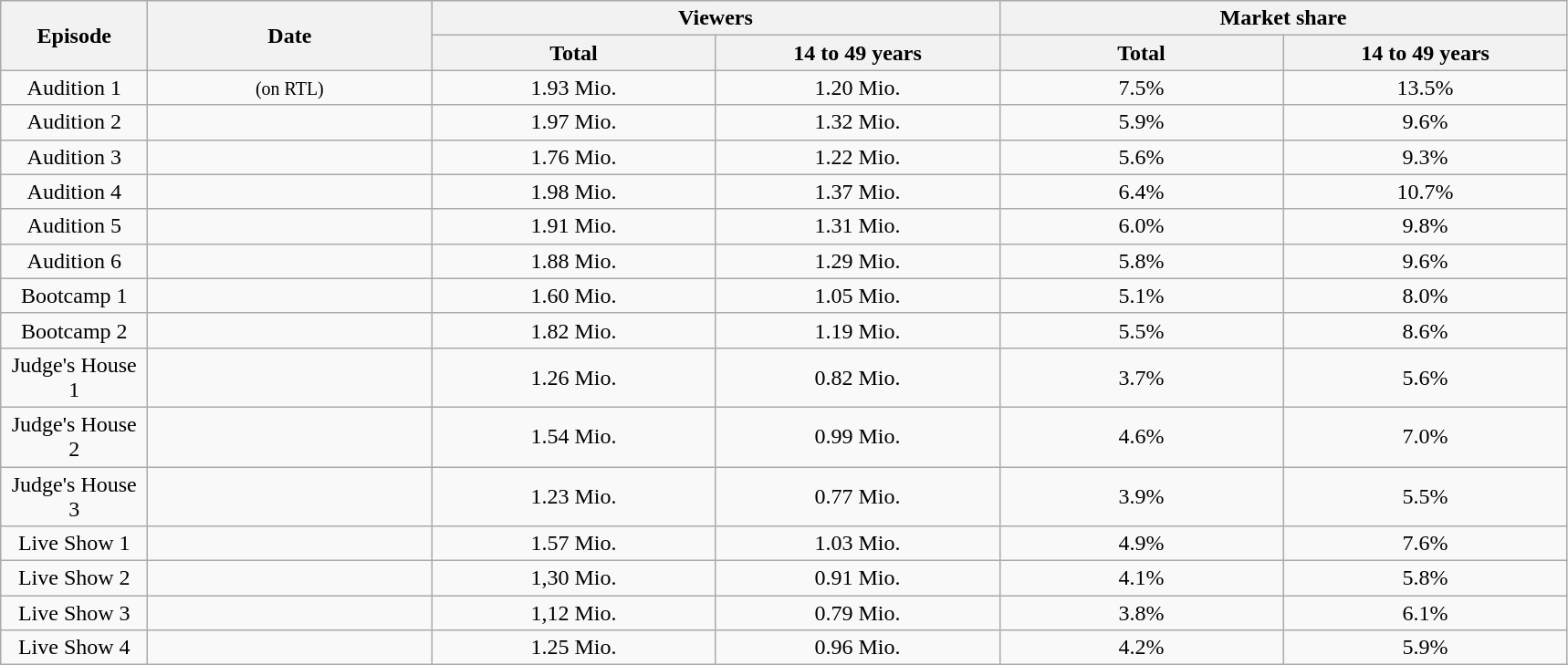<table class="wikitable sortable" style="text-align:center">
<tr class="hintergrundfarbe5">
<th rowspan="2" width="100px">Episode</th>
<th width="200" rowspan="2">Date</th>
<th colspan="2" width="400px">Viewers</th>
<th colspan="2" width="400px">Market share</th>
</tr>
<tr>
<th width="200px">Total</th>
<th width="200px">14 to 49 years</th>
<th width="200px">Total</th>
<th width="200px">14 to 49 years</th>
</tr>
<tr>
<td>Audition 1</td>
<td> <small>(on RTL)</small></td>
<td>1.93 Mio.</td>
<td>1.20 Mio.</td>
<td>7.5%</td>
<td>13.5%</td>
</tr>
<tr>
<td>Audition 2</td>
<td></td>
<td>1.97 Mio.</td>
<td>1.32 Mio.</td>
<td>5.9%</td>
<td>9.6%</td>
</tr>
<tr>
<td>Audition 3</td>
<td></td>
<td>1.76 Mio.</td>
<td>1.22 Mio.</td>
<td>5.6%</td>
<td>9.3%</td>
</tr>
<tr>
<td>Audition 4</td>
<td></td>
<td>1.98 Mio.</td>
<td>1.37 Mio.</td>
<td>6.4%</td>
<td>10.7%</td>
</tr>
<tr>
<td>Audition 5</td>
<td></td>
<td>1.91 Mio.</td>
<td>1.31 Mio.</td>
<td>6.0%</td>
<td>9.8%</td>
</tr>
<tr>
<td>Audition 6</td>
<td></td>
<td>1.88 Mio.</td>
<td>1.29 Mio.</td>
<td>5.8%</td>
<td>9.6%</td>
</tr>
<tr>
<td>Bootcamp 1</td>
<td></td>
<td>1.60 Mio.</td>
<td>1.05 Mio.</td>
<td>5.1%</td>
<td>8.0%</td>
</tr>
<tr>
<td>Bootcamp 2</td>
<td></td>
<td>1.82 Mio.</td>
<td>1.19 Mio.</td>
<td>5.5%</td>
<td>8.6%</td>
</tr>
<tr>
<td>Judge's House 1</td>
<td></td>
<td>1.26 Mio.</td>
<td>0.82 Mio.</td>
<td>3.7%</td>
<td>5.6%</td>
</tr>
<tr>
<td>Judge's House 2</td>
<td></td>
<td>1.54 Mio.</td>
<td>0.99 Mio.</td>
<td>4.6%</td>
<td>7.0%</td>
</tr>
<tr>
<td>Judge's House 3</td>
<td></td>
<td>1.23 Mio.</td>
<td>0.77 Mio.</td>
<td>3.9%</td>
<td>5.5%</td>
</tr>
<tr>
<td>Live Show 1</td>
<td></td>
<td>1.57 Mio.</td>
<td>1.03 Mio.</td>
<td>4.9%</td>
<td>7.6%</td>
</tr>
<tr>
<td>Live Show 2</td>
<td></td>
<td>1,30 Mio.</td>
<td>0.91 Mio.</td>
<td>4.1%</td>
<td>5.8%</td>
</tr>
<tr>
<td>Live Show 3</td>
<td></td>
<td>1,12 Mio.</td>
<td>0.79 Mio.</td>
<td>3.8%</td>
<td>6.1%</td>
</tr>
<tr>
<td>Live Show 4</td>
<td></td>
<td>1.25 Mio.</td>
<td>0.96 Mio.</td>
<td>4.2%</td>
<td>5.9%</td>
</tr>
</table>
